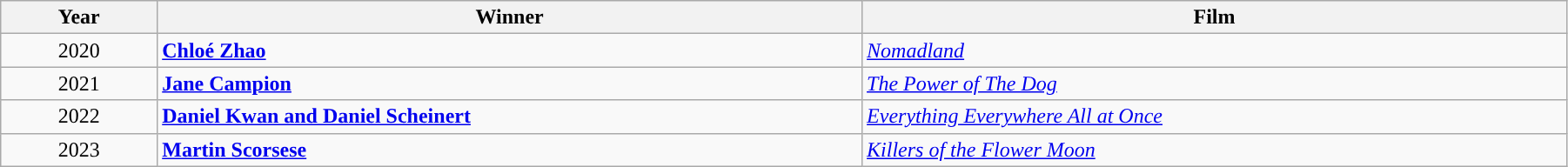<table class="wikitable" width="95%" cellpadding="5">
<tr>
<th width="10%"><strong>Year</strong></th>
<th width="45%"><strong>Winner</strong></th>
<th width="45%"><strong>Film</strong></th>
</tr>
<tr>
<td style="text-align:center;">2020</td>
<td><strong><a href='#'>Chloé Zhao</a></strong></td>
<td><em><a href='#'>Nomadland</a></em></td>
</tr>
<tr>
<td style="text-align:center">2021</td>
<td><strong><a href='#'>Jane Campion</a></strong></td>
<td><em><a href='#'>The Power of The Dog</a></em></td>
</tr>
<tr>
<td style="text-align:center">2022</td>
<td><strong><a href='#'>Daniel Kwan and Daniel Scheinert</a></strong></td>
<td><em><a href='#'>Everything Everywhere All at Once</a></em></td>
</tr>
<tr>
<td style="text-align:center">2023</td>
<td><strong><a href='#'>Martin Scorsese</a></strong></td>
<td><em><a href='#'>Killers of the Flower Moon</a></em></td>
</tr>
</table>
